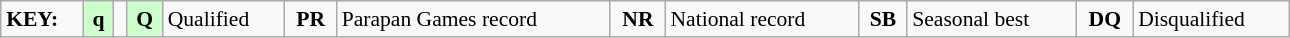<table class="wikitable" style="margin:0.5em auto; font-size:90%;position:relative;" width=68%>
<tr>
<td><strong>KEY:</strong></td>
<td bgcolor=ccffcc align=center><strong>q</strong></td>
<td></td>
<td bgcolor=ccffcc align=center><strong>Q</strong></td>
<td>Qualified</td>
<td align=center><strong>PR</strong></td>
<td>Parapan Games record</td>
<td align=center><strong>NR</strong></td>
<td>National record</td>
<td align=center><strong>SB</strong></td>
<td>Seasonal best</td>
<td align=center><strong>DQ</strong></td>
<td>Disqualified</td>
</tr>
</table>
